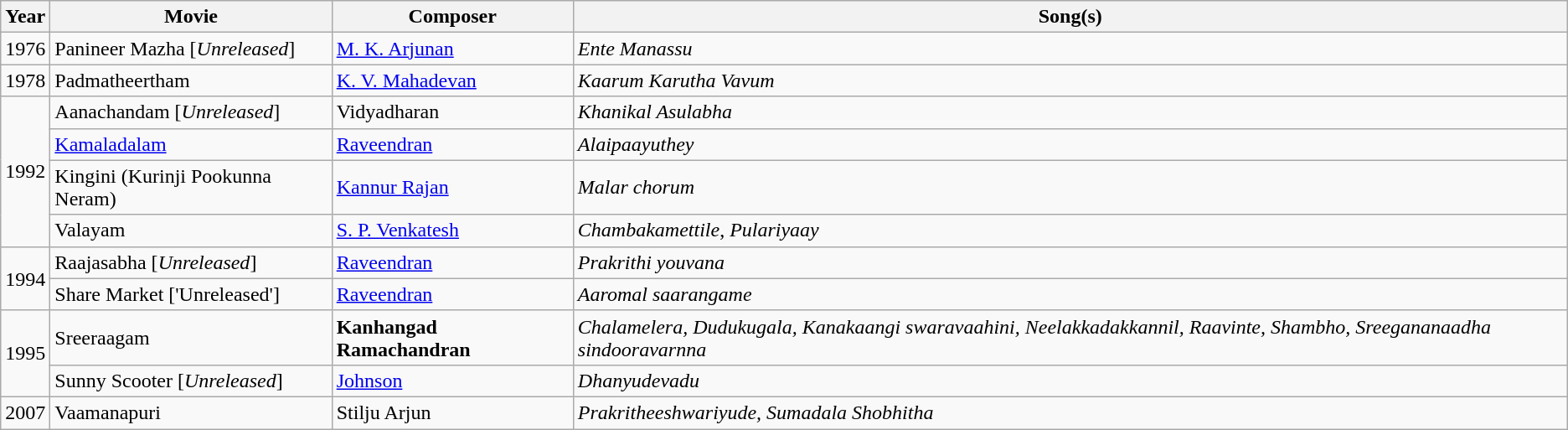<table class="wikitable">
<tr>
<th>Year</th>
<th>Movie</th>
<th>Composer</th>
<th>Song(s)</th>
</tr>
<tr>
<td>1976</td>
<td>Panineer Mazha [<em>Unreleased</em>]</td>
<td><a href='#'>M. K. Arjunan</a></td>
<td><em>Ente Manassu</em></td>
</tr>
<tr>
<td>1978</td>
<td>Padmatheertham</td>
<td><a href='#'>K. V. Mahadevan</a></td>
<td><em>Kaarum Karutha Vavum</em></td>
</tr>
<tr>
<td rowspan="4">1992</td>
<td>Aanachandam [<em>Unreleased</em>]</td>
<td>Vidyadharan</td>
<td><em>Khanikal Asulabha</em></td>
</tr>
<tr>
<td><a href='#'>Kamaladalam</a></td>
<td><a href='#'>Raveendran</a></td>
<td><em>Alaipaayuthey</em></td>
</tr>
<tr>
<td>Kingini (Kurinji Pookunna Neram)</td>
<td><a href='#'>Kannur Rajan</a></td>
<td><em>Malar chorum</em></td>
</tr>
<tr>
<td>Valayam</td>
<td><a href='#'>S. P. Venkatesh</a></td>
<td><em>Chambakamettile</em>, <em>Pulariyaay</em></td>
</tr>
<tr>
<td rowspan="2">1994</td>
<td>Raajasabha [<em>Unreleased</em>]</td>
<td><a href='#'>Raveendran</a></td>
<td><em>Prakrithi youvana</em></td>
</tr>
<tr>
<td>Share Market ['Unreleased']</td>
<td><a href='#'>Raveendran</a></td>
<td><em>Aaromal saarangame</em></td>
</tr>
<tr>
<td rowspan="2">1995</td>
<td>Sreeraagam</td>
<td><strong>Kanhangad Ramachandran</strong></td>
<td><em>Chalamelera, Dudukugala, Kanakaangi swaravaahini, Neelakkadakkannil, Raavinte, Shambho, Sreegananaadha sindooravarnna</em></td>
</tr>
<tr>
<td>Sunny Scooter [<em>Unreleased</em>]</td>
<td><a href='#'>Johnson</a></td>
<td><em>Dhanyudevadu</em></td>
</tr>
<tr>
<td>2007</td>
<td>Vaamanapuri</td>
<td>Stilju Arjun</td>
<td><em>Prakritheeshwariyude, Sumadala Shobhitha</em></td>
</tr>
</table>
